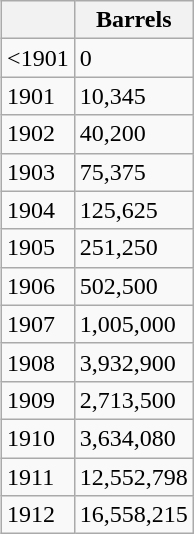<table class="wikitable defaultright" style="float:right">
<tr>
<th></th>
<th>Barrels</th>
</tr>
<tr>
<td><1901</td>
<td>0</td>
</tr>
<tr>
<td>1901</td>
<td>10,345</td>
</tr>
<tr>
<td>1902</td>
<td>40,200</td>
</tr>
<tr>
<td>1903</td>
<td>75,375</td>
</tr>
<tr>
<td>1904</td>
<td>125,625</td>
</tr>
<tr>
<td>1905</td>
<td>251,250</td>
</tr>
<tr>
<td>1906</td>
<td>502,500</td>
</tr>
<tr>
<td>1907</td>
<td>1,005,000</td>
</tr>
<tr>
<td>1908</td>
<td>3,932,900</td>
</tr>
<tr>
<td>1909</td>
<td>2,713,500</td>
</tr>
<tr>
<td>1910</td>
<td>3,634,080</td>
</tr>
<tr>
<td>1911</td>
<td>12,552,798</td>
</tr>
<tr>
<td>1912</td>
<td>16,558,215</td>
</tr>
</table>
